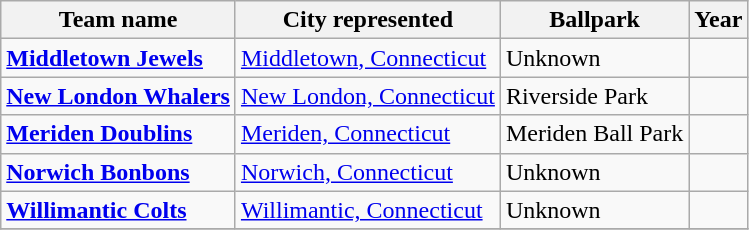<table class="wikitable">
<tr>
<th>Team name</th>
<th>City represented</th>
<th>Ballpark</th>
<th>Year</th>
</tr>
<tr>
<td><strong><a href='#'>Middletown Jewels</a></strong></td>
<td><a href='#'>Middletown, Connecticut</a></td>
<td>Unknown</td>
<td></td>
</tr>
<tr>
<td><strong><a href='#'>New London Whalers</a></strong></td>
<td><a href='#'>New London, Connecticut</a></td>
<td>Riverside Park</td>
<td></td>
</tr>
<tr>
<td><strong><a href='#'>Meriden Doublins</a></strong></td>
<td><a href='#'>Meriden, Connecticut</a></td>
<td>Meriden Ball Park</td>
<td></td>
</tr>
<tr>
<td><strong><a href='#'>Norwich Bonbons</a></strong></td>
<td><a href='#'>Norwich, Connecticut</a></td>
<td>Unknown</td>
<td></td>
</tr>
<tr>
<td><strong><a href='#'>Willimantic Colts</a></strong></td>
<td><a href='#'>Willimantic, Connecticut</a></td>
<td>Unknown</td>
<td></td>
</tr>
<tr>
</tr>
</table>
